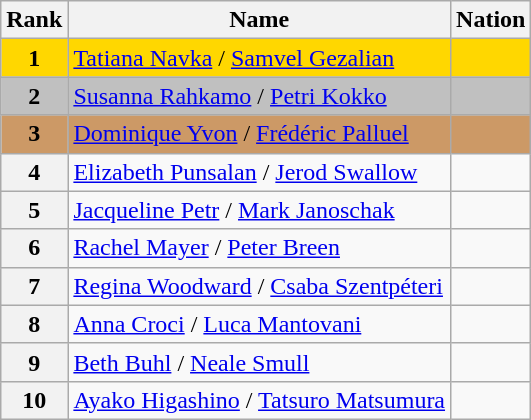<table class="wikitable">
<tr>
<th>Rank</th>
<th>Name</th>
<th>Nation</th>
</tr>
<tr bgcolor="gold">
<td align="center"><strong>1</strong></td>
<td><a href='#'>Tatiana Navka</a> / <a href='#'>Samvel Gezalian</a></td>
<td></td>
</tr>
<tr bgcolor="silver">
<td align="center"><strong>2</strong></td>
<td><a href='#'>Susanna Rahkamo</a> / <a href='#'>Petri Kokko</a></td>
<td></td>
</tr>
<tr bgcolor="cc9966">
<td align="center"><strong>3</strong></td>
<td><a href='#'>Dominique Yvon</a> / <a href='#'>Frédéric Palluel</a></td>
<td></td>
</tr>
<tr>
<th>4</th>
<td><a href='#'>Elizabeth Punsalan</a> / <a href='#'>Jerod Swallow</a></td>
<td></td>
</tr>
<tr>
<th>5</th>
<td><a href='#'>Jacqueline Petr</a> / <a href='#'>Mark Janoschak</a></td>
<td></td>
</tr>
<tr>
<th>6</th>
<td><a href='#'>Rachel Mayer</a> / <a href='#'>Peter Breen</a></td>
<td></td>
</tr>
<tr>
<th>7</th>
<td><a href='#'>Regina Woodward</a> / <a href='#'>Csaba Szentpéteri</a></td>
<td></td>
</tr>
<tr>
<th>8</th>
<td><a href='#'>Anna Croci</a> / <a href='#'>Luca Mantovani</a></td>
<td></td>
</tr>
<tr>
<th>9</th>
<td><a href='#'>Beth Buhl</a> / <a href='#'>Neale Smull</a></td>
<td></td>
</tr>
<tr>
<th>10</th>
<td><a href='#'>Ayako Higashino</a> / <a href='#'>Tatsuro Matsumura</a></td>
<td></td>
</tr>
</table>
